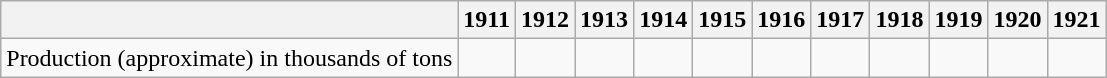<table class="wikitable">
<tr>
<th></th>
<th>1911</th>
<th>1912</th>
<th>1913</th>
<th>1914</th>
<th>1915</th>
<th>1916</th>
<th>1917</th>
<th>1918</th>
<th>1919</th>
<th>1920</th>
<th>1921</th>
</tr>
<tr>
<td>Production (approximate) in thousands of tons</td>
<td></td>
<td></td>
<td></td>
<td></td>
<td></td>
<td></td>
<td></td>
<td></td>
<td></td>
<td></td>
<td></td>
</tr>
</table>
